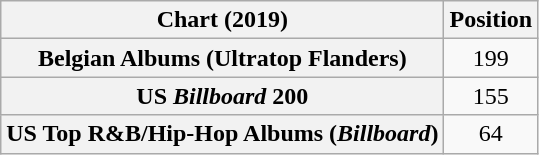<table class="wikitable sortable plainrowheaders" style="text-align:center">
<tr>
<th scope="col">Chart (2019)</th>
<th scope="col">Position</th>
</tr>
<tr>
<th scope="row">Belgian Albums (Ultratop Flanders)</th>
<td>199</td>
</tr>
<tr>
<th scope="row">US <em>Billboard</em> 200</th>
<td>155</td>
</tr>
<tr>
<th scope="row">US Top R&B/Hip-Hop Albums (<em>Billboard</em>)</th>
<td>64</td>
</tr>
</table>
